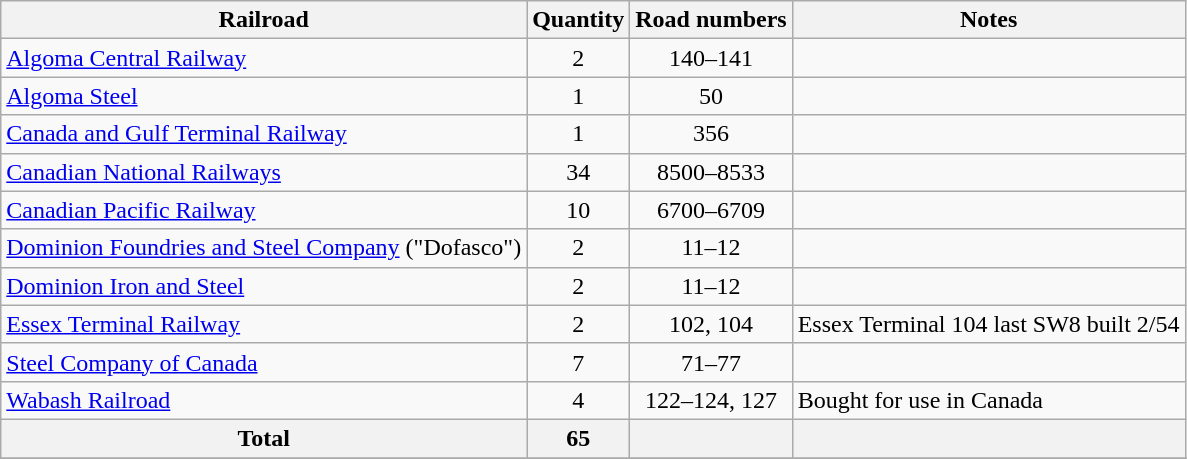<table class="wikitable">
<tr>
<th>Railroad</th>
<th>Quantity</th>
<th>Road numbers</th>
<th>Notes</th>
</tr>
<tr>
<td><a href='#'>Algoma Central Railway</a></td>
<td style="text-align:center;">2</td>
<td style="text-align:center;">140–141</td>
<td></td>
</tr>
<tr>
<td><a href='#'>Algoma Steel</a></td>
<td style="text-align:center;">1</td>
<td style="text-align:center;">50</td>
<td></td>
</tr>
<tr>
<td><a href='#'>Canada and Gulf Terminal Railway</a></td>
<td style="text-align:center;">1</td>
<td style="text-align:center;">356</td>
<td></td>
</tr>
<tr>
<td><a href='#'>Canadian National Railways</a></td>
<td style="text-align:center;">34</td>
<td style="text-align:center;">8500–8533</td>
<td></td>
</tr>
<tr>
<td><a href='#'>Canadian Pacific Railway</a></td>
<td style="text-align:center;">10</td>
<td style="text-align:center;">6700–6709</td>
<td></td>
</tr>
<tr>
<td><a href='#'>Dominion Foundries and Steel Company</a> ("Dofasco")</td>
<td style="text-align:center;">2</td>
<td style="text-align:center;">11–12</td>
<td></td>
</tr>
<tr>
<td><a href='#'>Dominion Iron and Steel</a></td>
<td style="text-align:center;">2</td>
<td style="text-align:center;">11–12</td>
<td></td>
</tr>
<tr>
<td><a href='#'>Essex Terminal Railway</a></td>
<td style="text-align:center;">2</td>
<td style="text-align:center;">102, 104</td>
<td>Essex Terminal 104 last SW8 built 2/54</td>
</tr>
<tr>
<td><a href='#'>Steel Company of Canada</a></td>
<td style="text-align:center;">7</td>
<td style="text-align:center;">71–77</td>
<td></td>
</tr>
<tr>
<td><a href='#'>Wabash Railroad</a></td>
<td style="text-align:center;">4</td>
<td style="text-align:center;">122–124, 127</td>
<td>Bought for use in Canada</td>
</tr>
<tr>
<th>Total</th>
<th>65</th>
<th></th>
<th></th>
</tr>
<tr>
</tr>
</table>
